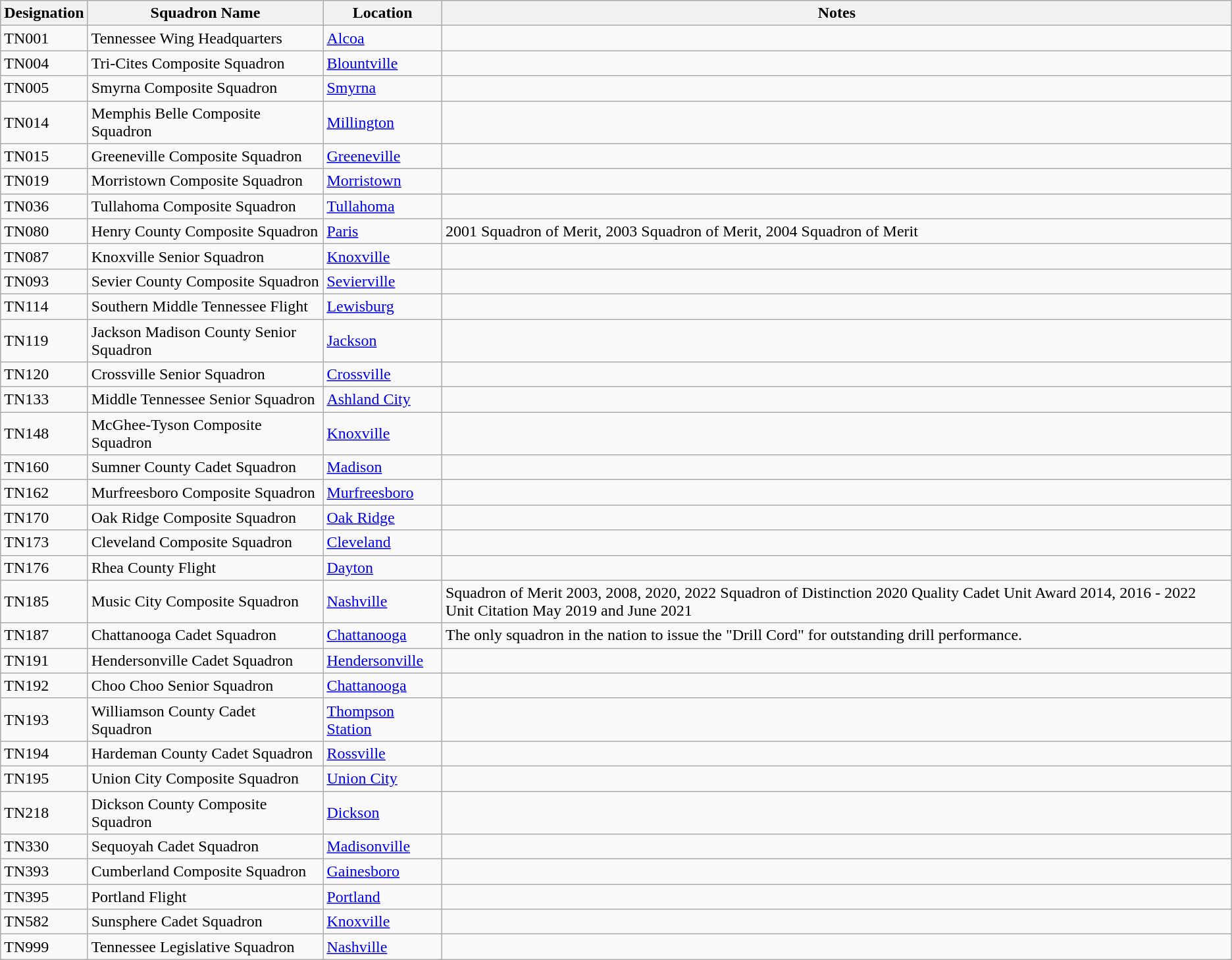<table class="wikitable">
<tr>
<th>Designation </th>
<th>Squadron Name</th>
<th>Location</th>
<th>Notes</th>
</tr>
<tr>
<td>TN001</td>
<td>Tennessee Wing Headquarters</td>
<td><a href='#'>Alcoa</a></td>
<td></td>
</tr>
<tr>
<td>TN004</td>
<td>Tri-Cites Composite Squadron</td>
<td><a href='#'>Blountville</a></td>
<td></td>
</tr>
<tr>
<td>TN005</td>
<td>Smyrna Composite Squadron</td>
<td><a href='#'>Smyrna</a></td>
<td></td>
</tr>
<tr>
<td>TN014</td>
<td>Memphis Belle Composite Squadron</td>
<td><a href='#'>Millington</a></td>
<td></td>
</tr>
<tr>
<td>TN015</td>
<td>Greeneville Composite Squadron</td>
<td><a href='#'>Greeneville</a></td>
<td></td>
</tr>
<tr>
<td>TN019</td>
<td>Morristown Composite Squadron</td>
<td><a href='#'>Morristown</a></td>
<td></td>
</tr>
<tr>
<td>TN036</td>
<td>Tullahoma Composite Squadron</td>
<td><a href='#'>Tullahoma</a></td>
<td></td>
</tr>
<tr>
<td>TN080</td>
<td>Henry County Composite Squadron</td>
<td><a href='#'>Paris</a></td>
<td>2001 Squadron of Merit, 2003 Squadron of Merit, 2004 Squadron of Merit</td>
</tr>
<tr>
<td>TN087</td>
<td>Knoxville Senior Squadron</td>
<td><a href='#'>Knoxville</a></td>
<td></td>
</tr>
<tr>
<td>TN093</td>
<td>Sevier County Composite Squadron</td>
<td><a href='#'>Sevierville</a></td>
<td></td>
</tr>
<tr>
<td>TN114</td>
<td>Southern Middle Tennessee Flight</td>
<td><a href='#'>Lewisburg</a></td>
<td></td>
</tr>
<tr>
<td>TN119</td>
<td>Jackson Madison County Senior Squadron</td>
<td><a href='#'>Jackson</a></td>
<td></td>
</tr>
<tr>
<td>TN120</td>
<td>Crossville Senior Squadron</td>
<td><a href='#'>Crossville</a></td>
<td></td>
</tr>
<tr>
<td>TN133</td>
<td>Middle Tennessee Senior Squadron</td>
<td><a href='#'>Ashland City</a></td>
<td></td>
</tr>
<tr>
<td>TN148</td>
<td>McGhee-Tyson Composite Squadron</td>
<td><a href='#'>Knoxville</a></td>
<td></td>
</tr>
<tr>
<td>TN160</td>
<td>Sumner County Cadet Squadron</td>
<td><a href='#'>Madison</a></td>
<td></td>
</tr>
<tr>
<td>TN162</td>
<td>Murfreesboro Composite Squadron</td>
<td><a href='#'>Murfreesboro</a></td>
<td></td>
</tr>
<tr>
<td>TN170</td>
<td>Oak Ridge Composite Squadron</td>
<td><a href='#'>Oak Ridge</a></td>
<td></td>
</tr>
<tr>
<td>TN173</td>
<td>Cleveland Composite Squadron</td>
<td><a href='#'>Cleveland</a></td>
<td></td>
</tr>
<tr>
<td>TN176</td>
<td>Rhea County Flight</td>
<td><a href='#'>Dayton</a></td>
<td></td>
</tr>
<tr>
<td>TN185</td>
<td>Music City Composite Squadron</td>
<td><a href='#'>Nashville</a></td>
<td>Squadron of Merit 2003, 2008, 2020, 2022  Squadron of Distinction 2020      Quality Cadet Unit Award 2014, 2016 - 2022     Unit Citation May 2019 and June 2021</td>
</tr>
<tr>
<td>TN187</td>
<td>Chattanooga Cadet Squadron</td>
<td><a href='#'>Chattanooga</a></td>
<td>The only squadron in the nation to issue the "Drill Cord" for outstanding drill performance.</td>
</tr>
<tr>
<td>TN191</td>
<td>Hendersonville Cadet Squadron</td>
<td><a href='#'>Hendersonville</a></td>
<td></td>
</tr>
<tr>
<td>TN192</td>
<td>Choo Choo Senior Squadron</td>
<td><a href='#'>Chattanooga</a></td>
<td></td>
</tr>
<tr>
<td>TN193</td>
<td>Williamson County Cadet Squadron</td>
<td><a href='#'>Thompson Station</a></td>
<td></td>
</tr>
<tr>
<td>TN194</td>
<td>Hardeman County Cadet Squadron</td>
<td><a href='#'>Rossville</a></td>
<td></td>
</tr>
<tr>
<td>TN195</td>
<td>Union City Composite Squadron</td>
<td><a href='#'>Union City</a></td>
<td></td>
</tr>
<tr>
<td>TN218</td>
<td>Dickson County Composite Squadron</td>
<td><a href='#'>Dickson</a></td>
<td></td>
</tr>
<tr>
<td>TN330</td>
<td>Sequoyah Cadet Squadron</td>
<td><a href='#'>Madisonville</a></td>
<td></td>
</tr>
<tr>
<td>TN393</td>
<td>Cumberland Composite Squadron</td>
<td><a href='#'>Gainesboro</a></td>
<td></td>
</tr>
<tr>
<td>TN395</td>
<td>Portland Flight</td>
<td><a href='#'>Portland</a></td>
<td></td>
</tr>
<tr>
<td>TN582</td>
<td>Sunsphere Cadet Squadron</td>
<td><a href='#'>Knoxville</a></td>
<td></td>
</tr>
<tr>
<td>TN999</td>
<td>Tennessee Legislative Squadron</td>
<td><a href='#'>Nashville</a></td>
</tr>
</table>
